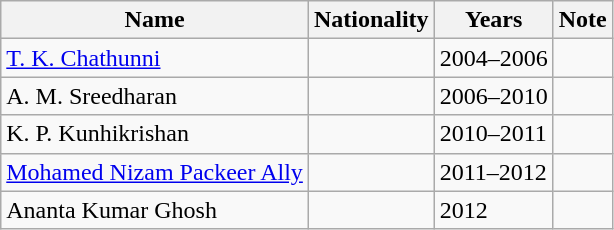<table class="wikitable sortable">
<tr>
<th>Name</th>
<th>Nationality</th>
<th>Years</th>
<th>Note</th>
</tr>
<tr>
<td><a href='#'>T. K. Chathunni</a></td>
<td></td>
<td>2004–2006</td>
<td></td>
</tr>
<tr>
<td>A. M. Sreedharan</td>
<td></td>
<td>2006–2010</td>
<td></td>
</tr>
<tr>
<td>K. P. Kunhikrishan</td>
<td></td>
<td>2010–2011</td>
<td></td>
</tr>
<tr>
<td><a href='#'>Mohamed Nizam Packeer Ally</a></td>
<td></td>
<td>2011–2012</td>
<td></td>
</tr>
<tr>
<td>Ananta Kumar Ghosh</td>
<td></td>
<td>2012</td>
<td></td>
</tr>
</table>
